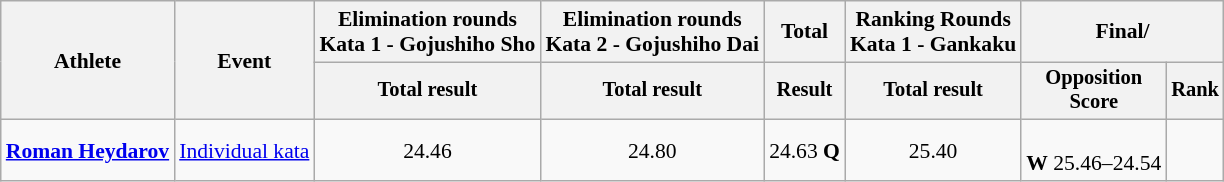<table class="wikitable" style="font-size:90%">
<tr>
<th rowspan="2">Athlete</th>
<th rowspan="2">Event</th>
<th colspan="1">Elimination rounds<br>Kata 1 - Gojushiho Sho</th>
<th colspan="1">Elimination rounds<br>Kata 2 - Gojushiho Dai</th>
<th>Total</th>
<th colspan="1">Ranking Rounds<br>Kata 1 - Gankaku</th>
<th colspan=2>Final/</th>
</tr>
<tr style="font-size:95%">
<th>Total result</th>
<th>Total result</th>
<th>Result</th>
<th>Total result</th>
<th>Opposition <br> Score</th>
<th>Rank</th>
</tr>
<tr align=center>
<td align=left><strong><a href='#'>Roman Heydarov</a></strong></td>
<td align=center><a href='#'>Individual kata</a></td>
<td>24.46</td>
<td>24.80</td>
<td>24.63 <strong>Q</strong></td>
<td>25.40</td>
<td><br><strong>W</strong> 25.46–24.54</td>
<td></td>
</tr>
</table>
